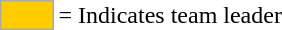<table>
<tr>
<td style="background:#fc0; border:1px solid #aaa; width:2em;"></td>
<td>= Indicates team leader</td>
</tr>
</table>
